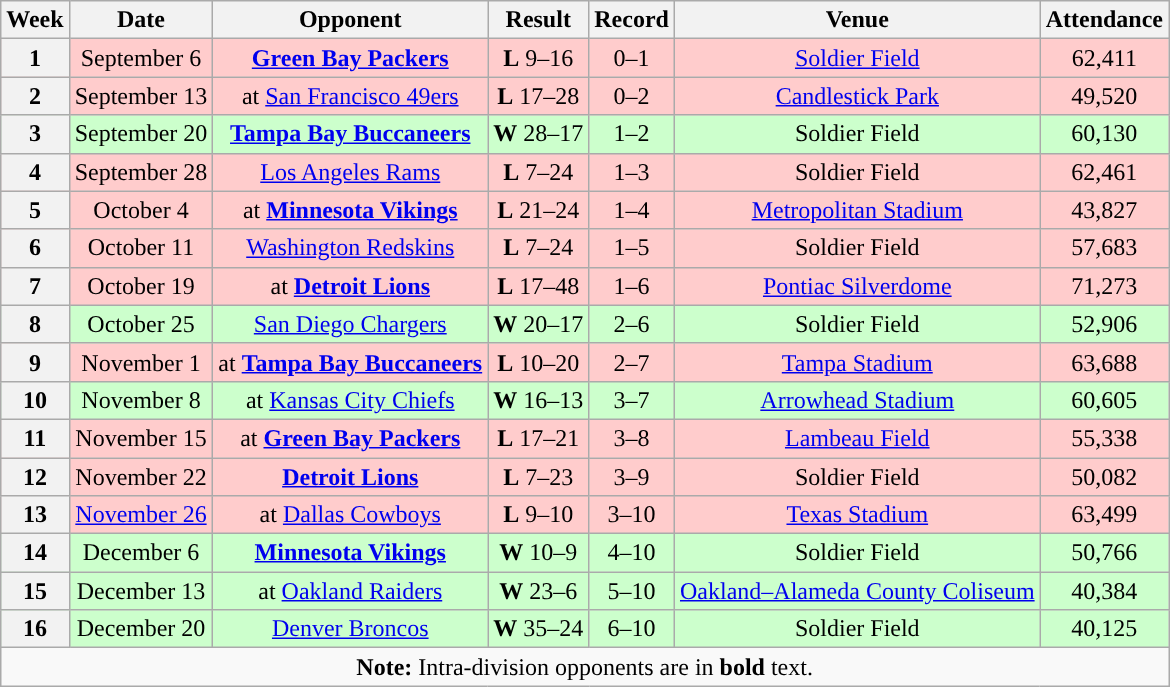<table class="wikitable" style="text-align:center">
<tr>
<th>Week</th>
<th>Date</th>
<th>Opponent</th>
<th>Result</th>
<th>Record</th>
<th>Venue</th>
<th>Attendance</th>
</tr>
<tr style="background:#fcc">
<th>1</th>
<td>September 6</td>
<td><strong><a href='#'>Green Bay Packers</a></strong></td>
<td><strong>L</strong> 9–16</td>
<td>0–1</td>
<td><a href='#'>Soldier Field</a></td>
<td>62,411</td>
</tr>
<tr style="background:#fcc">
<th>2</th>
<td>September 13</td>
<td>at <a href='#'>San Francisco 49ers</a></td>
<td><strong>L</strong> 17–28</td>
<td>0–2</td>
<td><a href='#'>Candlestick Park</a></td>
<td>49,520</td>
</tr>
<tr style="background:#cfc">
<th>3</th>
<td>September 20</td>
<td><strong><a href='#'>Tampa Bay Buccaneers</a></strong></td>
<td><strong>W</strong> 28–17</td>
<td>1–2</td>
<td>Soldier Field</td>
<td>60,130</td>
</tr>
<tr style="background:#fcc">
<th>4</th>
<td>September 28</td>
<td><a href='#'>Los Angeles Rams</a></td>
<td><strong>L</strong> 7–24</td>
<td>1–3</td>
<td>Soldier Field</td>
<td>62,461</td>
</tr>
<tr style="background:#fcc">
<th>5</th>
<td>October 4</td>
<td>at <strong><a href='#'>Minnesota Vikings</a></strong></td>
<td><strong>L</strong> 21–24</td>
<td>1–4</td>
<td><a href='#'>Metropolitan Stadium</a></td>
<td>43,827</td>
</tr>
<tr style="background:#fcc">
<th>6</th>
<td>October 11</td>
<td><a href='#'>Washington Redskins</a></td>
<td><strong>L</strong> 7–24</td>
<td>1–5</td>
<td>Soldier Field</td>
<td>57,683</td>
</tr>
<tr style="background:#fcc">
<th>7</th>
<td>October 19</td>
<td>at <strong><a href='#'>Detroit Lions</a></strong></td>
<td><strong>L</strong> 17–48</td>
<td>1–6</td>
<td><a href='#'>Pontiac Silverdome</a></td>
<td>71,273</td>
</tr>
<tr style="background:#cfc">
<th>8</th>
<td>October 25</td>
<td><a href='#'>San Diego Chargers</a></td>
<td><strong>W</strong> 20–17 </td>
<td>2–6</td>
<td>Soldier Field</td>
<td>52,906</td>
</tr>
<tr style="background:#fcc">
<th>9</th>
<td>November 1</td>
<td>at <strong><a href='#'>Tampa Bay Buccaneers</a></strong></td>
<td><strong>L</strong> 10–20</td>
<td>2–7</td>
<td><a href='#'>Tampa Stadium</a></td>
<td>63,688</td>
</tr>
<tr style="background:#cfc">
<th>10</th>
<td>November 8</td>
<td>at <a href='#'>Kansas City Chiefs</a></td>
<td><strong>W</strong> 16–13 </td>
<td>3–7</td>
<td><a href='#'>Arrowhead Stadium</a></td>
<td>60,605</td>
</tr>
<tr style="background:#fcc">
<th>11</th>
<td>November 15</td>
<td>at <strong><a href='#'>Green Bay Packers</a></strong></td>
<td><strong>L</strong> 17–21</td>
<td>3–8</td>
<td><a href='#'>Lambeau Field</a></td>
<td>55,338</td>
</tr>
<tr style="background:#fcc">
<th>12</th>
<td>November 22</td>
<td><strong><a href='#'>Detroit Lions</a></strong></td>
<td><strong>L</strong> 7–23</td>
<td>3–9</td>
<td>Soldier Field</td>
<td>50,082</td>
</tr>
<tr style="background:#fcc">
<th>13</th>
<td><a href='#'>November 26</a></td>
<td>at <a href='#'>Dallas Cowboys</a></td>
<td><strong>L</strong> 9–10</td>
<td>3–10</td>
<td><a href='#'>Texas Stadium</a></td>
<td>63,499</td>
</tr>
<tr style="background:#cfc">
<th>14</th>
<td>December 6</td>
<td><strong><a href='#'>Minnesota Vikings</a></strong></td>
<td><strong>W</strong> 10–9</td>
<td>4–10</td>
<td>Soldier Field</td>
<td>50,766</td>
</tr>
<tr style="background:#cfc">
<th>15</th>
<td>December 13</td>
<td>at <a href='#'>Oakland Raiders</a></td>
<td><strong>W</strong> 23–6</td>
<td>5–10</td>
<td><a href='#'>Oakland–Alameda County Coliseum</a></td>
<td>40,384</td>
</tr>
<tr style="background:#cfc">
<th>16</th>
<td>December 20</td>
<td><a href='#'>Denver Broncos</a></td>
<td><strong>W</strong> 35–24</td>
<td>6–10</td>
<td>Soldier Field</td>
<td>40,125</td>
</tr>
<tr>
<td colspan="8"><strong>Note:</strong> Intra-division opponents are in <strong>bold</strong> text.</td>
</tr>
</table>
